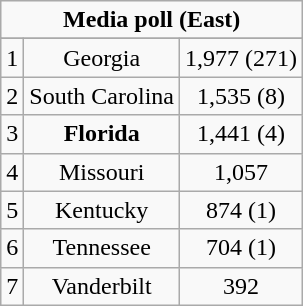<table class="wikitable">
<tr align="center">
<td align="center" Colspan="3"><strong>Media poll (East)</strong></td>
</tr>
<tr align="center">
</tr>
<tr align="center">
<td>1</td>
<td>Georgia</td>
<td>1,977 (271)</td>
</tr>
<tr align="center">
<td>2</td>
<td>South Carolina</td>
<td>1,535 (8)</td>
</tr>
<tr align="center">
<td>3</td>
<td><strong>Florida</strong></td>
<td>1,441 (4)</td>
</tr>
<tr align="center">
<td>4</td>
<td>Missouri</td>
<td>1,057</td>
</tr>
<tr align="center">
<td>5</td>
<td>Kentucky</td>
<td>874 (1)</td>
</tr>
<tr align="center">
<td>6</td>
<td>Tennessee</td>
<td>704 (1)</td>
</tr>
<tr align="center">
<td>7</td>
<td>Vanderbilt</td>
<td>392</td>
</tr>
</table>
